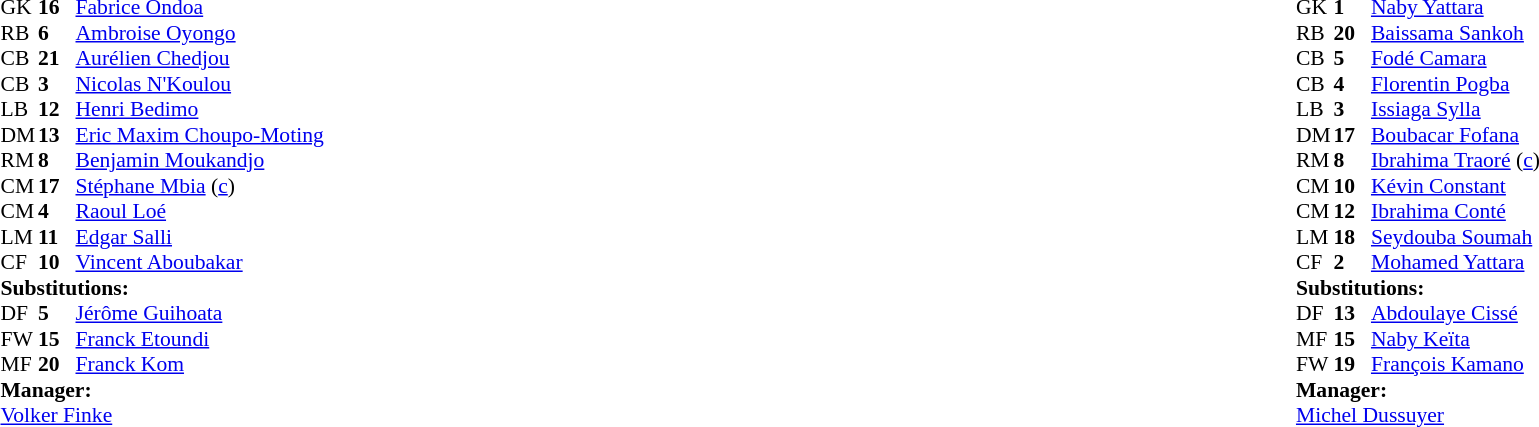<table width="100%">
<tr>
<td valign="top" width="40%"><br><table style="font-size: 90%" cellspacing="0" cellpadding="0">
<tr>
<th width="25"></th>
<th width="25"></th>
</tr>
<tr>
<td>GK</td>
<td><strong>16</strong></td>
<td><a href='#'>Fabrice Ondoa</a></td>
</tr>
<tr>
<td>RB</td>
<td><strong>6</strong></td>
<td><a href='#'>Ambroise Oyongo</a></td>
<td></td>
<td></td>
</tr>
<tr>
<td>CB</td>
<td><strong>21</strong></td>
<td><a href='#'>Aurélien Chedjou</a></td>
</tr>
<tr>
<td>CB</td>
<td><strong>3</strong></td>
<td><a href='#'>Nicolas N'Koulou</a></td>
</tr>
<tr>
<td>LB</td>
<td><strong>12</strong></td>
<td><a href='#'>Henri Bedimo</a></td>
</tr>
<tr>
<td>DM</td>
<td><strong>13</strong></td>
<td><a href='#'>Eric Maxim Choupo-Moting</a></td>
</tr>
<tr>
<td>RM</td>
<td><strong>8</strong></td>
<td><a href='#'>Benjamin Moukandjo</a></td>
</tr>
<tr>
<td>CM</td>
<td><strong>17</strong></td>
<td><a href='#'>Stéphane Mbia</a> (<a href='#'>c</a>)</td>
</tr>
<tr>
<td>CM</td>
<td><strong>4</strong></td>
<td><a href='#'>Raoul Loé</a></td>
<td></td>
<td></td>
</tr>
<tr>
<td>LM</td>
<td><strong>11</strong></td>
<td><a href='#'>Edgar Salli</a></td>
</tr>
<tr>
<td>CF</td>
<td><strong>10</strong></td>
<td><a href='#'>Vincent Aboubakar</a></td>
<td></td>
<td></td>
</tr>
<tr>
<td colspan=3><strong>Substitutions:</strong></td>
</tr>
<tr>
<td>DF</td>
<td><strong>5</strong></td>
<td><a href='#'>Jérôme Guihoata</a></td>
<td></td>
<td></td>
</tr>
<tr>
<td>FW</td>
<td><strong>15</strong></td>
<td><a href='#'>Franck Etoundi</a></td>
<td></td>
<td></td>
</tr>
<tr>
<td>MF</td>
<td><strong>20</strong></td>
<td><a href='#'>Franck Kom</a></td>
<td></td>
<td></td>
</tr>
<tr>
<td colspan=3><strong>Manager:</strong></td>
</tr>
<tr>
<td colspan=3> <a href='#'>Volker Finke</a></td>
</tr>
</table>
</td>
<td valign="top"></td>
<td valign="top" width="50%"><br><table style="font-size: 90%" cellspacing="0" cellpadding="0" align="center">
<tr>
<th width=25></th>
<th width=25></th>
</tr>
<tr>
<td>GK</td>
<td><strong>1</strong></td>
<td><a href='#'>Naby Yattara</a></td>
</tr>
<tr>
<td>RB</td>
<td><strong>20</strong></td>
<td><a href='#'>Baissama Sankoh</a></td>
</tr>
<tr>
<td>CB</td>
<td><strong>5</strong></td>
<td><a href='#'>Fodé Camara</a></td>
</tr>
<tr>
<td>CB</td>
<td><strong>4</strong></td>
<td><a href='#'>Florentin Pogba</a></td>
<td></td>
<td></td>
</tr>
<tr>
<td>LB</td>
<td><strong>3</strong></td>
<td><a href='#'>Issiaga Sylla</a></td>
</tr>
<tr>
<td>DM</td>
<td><strong>17</strong></td>
<td><a href='#'>Boubacar Fofana</a></td>
<td></td>
</tr>
<tr>
<td>RM</td>
<td><strong>8</strong></td>
<td><a href='#'>Ibrahima Traoré</a> (<a href='#'>c</a>)</td>
<td></td>
<td></td>
</tr>
<tr>
<td>CM</td>
<td><strong>10</strong></td>
<td><a href='#'>Kévin Constant</a></td>
</tr>
<tr>
<td>CM</td>
<td><strong>12</strong></td>
<td><a href='#'>Ibrahima Conté</a></td>
</tr>
<tr>
<td>LM</td>
<td><strong>18</strong></td>
<td><a href='#'>Seydouba Soumah</a></td>
<td></td>
<td></td>
</tr>
<tr>
<td>CF</td>
<td><strong>2</strong></td>
<td><a href='#'>Mohamed Yattara</a></td>
</tr>
<tr>
<td colspan=3><strong>Substitutions:</strong></td>
</tr>
<tr>
<td>DF</td>
<td><strong>13</strong></td>
<td><a href='#'>Abdoulaye Cissé</a></td>
<td></td>
<td></td>
</tr>
<tr>
<td>MF</td>
<td><strong>15</strong></td>
<td><a href='#'>Naby Keïta</a></td>
<td></td>
<td></td>
</tr>
<tr>
<td>FW</td>
<td><strong>19</strong></td>
<td><a href='#'>François Kamano</a></td>
<td></td>
<td></td>
</tr>
<tr>
<td colspan=3><strong>Manager:</strong></td>
</tr>
<tr>
<td colspan=3> <a href='#'>Michel Dussuyer</a></td>
</tr>
</table>
</td>
</tr>
</table>
